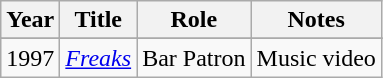<table class="wikitable sortable">
<tr>
<th>Year</th>
<th>Title</th>
<th>Role</th>
<th class="unsortable">Notes</th>
</tr>
<tr>
</tr>
<tr>
<td>1997</td>
<td><em><a href='#'>Freaks</a></em></td>
<td>Bar Patron</td>
<td>Music video</td>
</tr>
</table>
